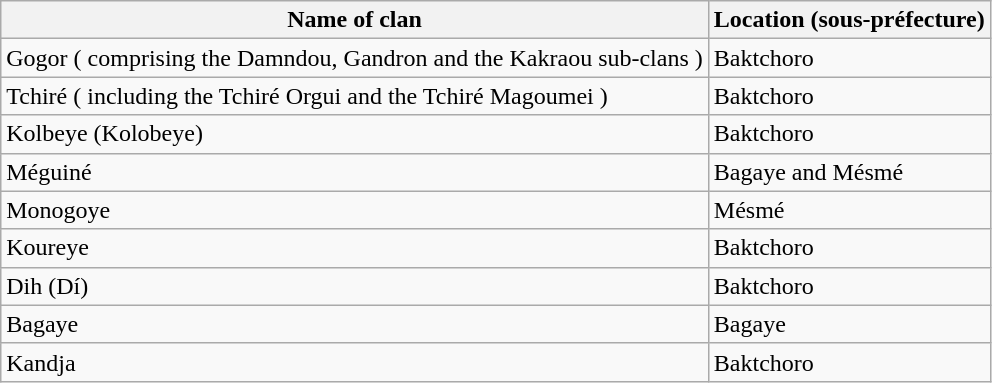<table class="wikitable">
<tr>
<th>Name of clan</th>
<th>Location (sous-préfecture)</th>
</tr>
<tr>
<td>Gogor ( comprising the Damndou, Gandron and the Kakraou sub-clans )</td>
<td>Baktchoro</td>
</tr>
<tr>
<td>Tchiré ( including the Tchiré Orgui and the Tchiré Magoumei )</td>
<td>Baktchoro</td>
</tr>
<tr>
<td>Kolbeye (Kolobeye)</td>
<td>Baktchoro</td>
</tr>
<tr>
<td>Méguiné</td>
<td>Bagaye and Mésmé</td>
</tr>
<tr>
<td>Monogoye</td>
<td>Mésmé</td>
</tr>
<tr>
<td>Koureye</td>
<td>Baktchoro</td>
</tr>
<tr>
<td>Dih (Dí)</td>
<td>Baktchoro</td>
</tr>
<tr>
<td>Bagaye</td>
<td>Bagaye</td>
</tr>
<tr>
<td>Kandja</td>
<td>Baktchoro</td>
</tr>
</table>
